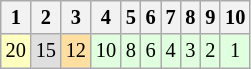<table class="wikitable" style="font-size: 85%;">
<tr>
<th>1</th>
<th>2</th>
<th>3</th>
<th>4</th>
<th>5</th>
<th>6</th>
<th>7</th>
<th>8</th>
<th>9</th>
<th>10</th>
</tr>
<tr align="center">
<td style="background:#FFFFBF;">20</td>
<td style="background:#DFDFDF;">15</td>
<td style="background:#FFDF9F;">12</td>
<td style="background:#DFFFDF;">10</td>
<td style="background:#DFFFDF;">8</td>
<td style="background:#DFFFDF;">6</td>
<td style="background:#DFFFDF;">4</td>
<td style="background:#DFFFDF;">3</td>
<td style="background:#DFFFDF;">2</td>
<td style="background:#DFFFDF;">1</td>
</tr>
</table>
